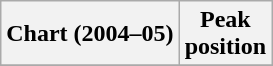<table class="wikitable plainrowheaders" style="text-align:center">
<tr>
<th scope="col">Chart (2004–05)</th>
<th scope="col">Peak<br>position</th>
</tr>
<tr>
</tr>
</table>
